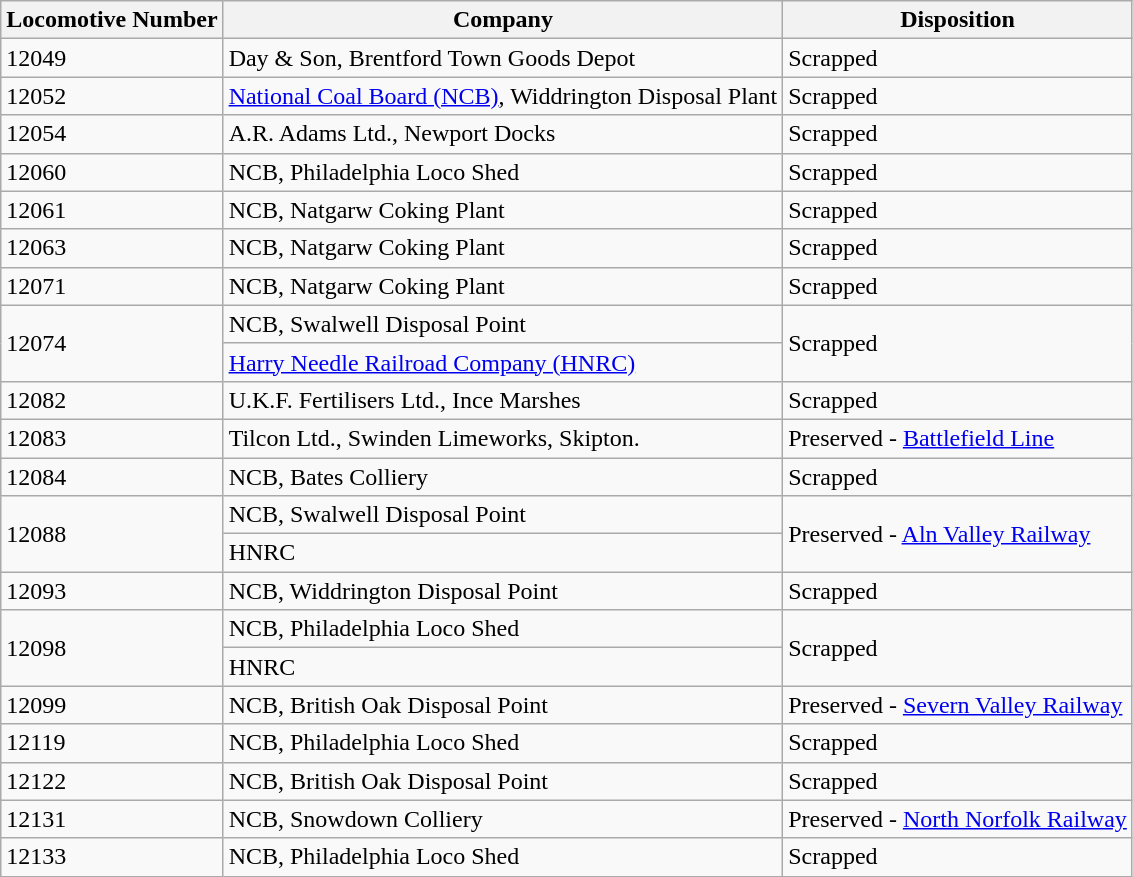<table class="wikitable">
<tr>
<th>Locomotive Number</th>
<th>Company</th>
<th>Disposition</th>
</tr>
<tr>
<td>12049</td>
<td>Day & Son, Brentford Town Goods Depot</td>
<td>Scrapped</td>
</tr>
<tr>
<td>12052</td>
<td><a href='#'>National Coal Board (NCB)</a>, Widdrington Disposal Plant</td>
<td>Scrapped</td>
</tr>
<tr>
<td>12054</td>
<td>A.R. Adams Ltd., Newport Docks</td>
<td>Scrapped</td>
</tr>
<tr>
<td>12060</td>
<td>NCB, Philadelphia Loco Shed</td>
<td>Scrapped</td>
</tr>
<tr>
<td>12061</td>
<td>NCB, Natgarw Coking Plant</td>
<td>Scrapped</td>
</tr>
<tr>
<td>12063</td>
<td>NCB, Natgarw Coking Plant</td>
<td>Scrapped</td>
</tr>
<tr>
<td>12071</td>
<td>NCB, Natgarw Coking Plant</td>
<td>Scrapped</td>
</tr>
<tr>
<td rowspan="2">12074</td>
<td>NCB, Swalwell Disposal Point</td>
<td rowspan="2">Scrapped</td>
</tr>
<tr>
<td><a href='#'>Harry Needle Railroad Company (HNRC)</a></td>
</tr>
<tr>
<td>12082</td>
<td>U.K.F. Fertilisers Ltd., Ince Marshes</td>
<td>Scrapped</td>
</tr>
<tr>
<td>12083</td>
<td>Tilcon Ltd., Swinden Limeworks, Skipton.</td>
<td>Preserved - <a href='#'>Battlefield Line</a></td>
</tr>
<tr>
<td>12084</td>
<td>NCB, Bates Colliery</td>
<td>Scrapped</td>
</tr>
<tr>
<td rowspan="2">12088</td>
<td>NCB, Swalwell Disposal Point</td>
<td rowspan="2">Preserved - <a href='#'>Aln Valley Railway</a></td>
</tr>
<tr>
<td>HNRC</td>
</tr>
<tr>
<td>12093</td>
<td>NCB, Widdrington Disposal Point</td>
<td>Scrapped</td>
</tr>
<tr>
<td rowspan="2">12098</td>
<td>NCB, Philadelphia Loco Shed</td>
<td rowspan="2">Scrapped</td>
</tr>
<tr>
<td>HNRC</td>
</tr>
<tr>
<td>12099</td>
<td>NCB, British Oak Disposal Point</td>
<td>Preserved - <a href='#'>Severn Valley Railway</a></td>
</tr>
<tr>
<td>12119</td>
<td>NCB, Philadelphia Loco Shed</td>
<td>Scrapped</td>
</tr>
<tr>
<td>12122</td>
<td>NCB, British Oak Disposal Point</td>
<td>Scrapped</td>
</tr>
<tr>
<td>12131</td>
<td>NCB, Snowdown Colliery</td>
<td>Preserved - <a href='#'>North Norfolk Railway</a></td>
</tr>
<tr>
<td>12133</td>
<td>NCB, Philadelphia Loco Shed</td>
<td>Scrapped</td>
</tr>
</table>
